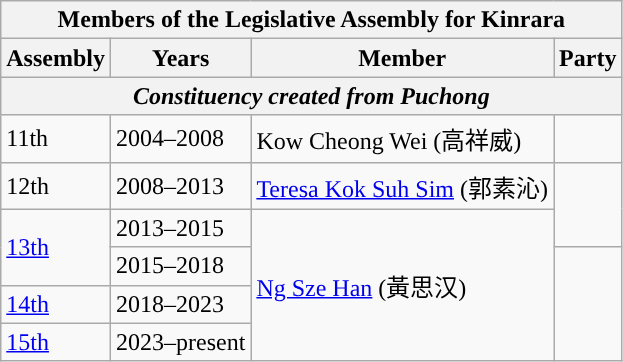<table class=wikitable>
<tr>
<th colspan=4>Members of the Legislative Assembly for Kinrara</th>
</tr>
<tr>
<th>Assembly</th>
<th>Years</th>
<th>Member</th>
<th>Party</th>
</tr>
<tr>
<th colspan=4 align=center><em>Constituency created from Puchong</em></th>
</tr>
<tr>
<td>11th</td>
<td>2004–2008</td>
<td>Kow Cheong Wei (高祥威)</td>
<td></td>
</tr>
<tr>
<td>12th</td>
<td>2008–2013</td>
<td><a href='#'>Teresa Kok Suh Sim</a> (郭素沁)</td>
<td rowspan=2></td>
</tr>
<tr>
<td rowspan=2><a href='#'>13th</a></td>
<td>2013–2015</td>
<td rowspan=4><a href='#'>Ng Sze Han</a> (黃思汉)</td>
</tr>
<tr>
<td>2015–2018</td>
<td rowspan=3></td>
</tr>
<tr>
<td><a href='#'>14th</a></td>
<td>2018–2023</td>
</tr>
<tr>
<td><a href='#'>15th</a></td>
<td>2023–present</td>
</tr>
</table>
